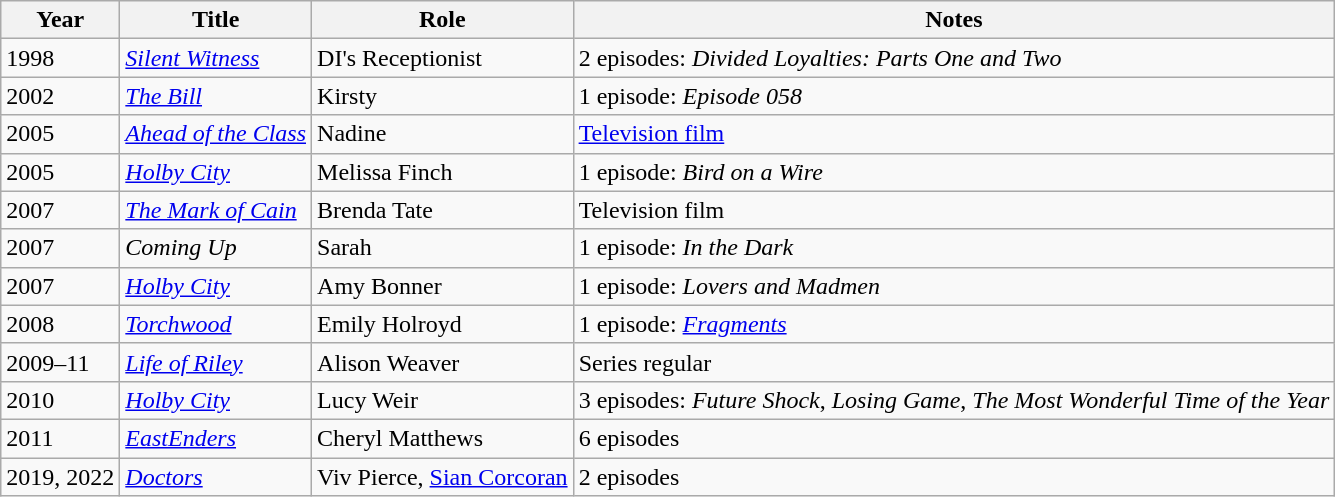<table class="wikitable sortable">
<tr>
<th>Year</th>
<th>Title</th>
<th>Role</th>
<th class="unsortable">Notes</th>
</tr>
<tr>
<td>1998</td>
<td><em><a href='#'>Silent Witness</a></em></td>
<td>DI's Receptionist</td>
<td>2 episodes: <em>Divided Loyalties: Parts One and Two</em></td>
</tr>
<tr>
<td>2002</td>
<td><em><a href='#'>The Bill</a></em></td>
<td>Kirsty</td>
<td>1 episode: <em>Episode 058</em></td>
</tr>
<tr>
<td>2005</td>
<td><em><a href='#'>Ahead of the Class</a></em></td>
<td>Nadine</td>
<td><a href='#'>Television film</a></td>
</tr>
<tr>
<td>2005</td>
<td><em><a href='#'>Holby City</a></em></td>
<td>Melissa Finch</td>
<td>1 episode: <em>Bird on a Wire</em></td>
</tr>
<tr>
<td>2007</td>
<td><em><a href='#'>The Mark of Cain</a></em></td>
<td>Brenda Tate</td>
<td>Television film</td>
</tr>
<tr>
<td>2007</td>
<td><em>Coming Up</em></td>
<td>Sarah</td>
<td>1 episode: <em>In the Dark</em></td>
</tr>
<tr>
<td>2007</td>
<td><em><a href='#'>Holby City</a></em></td>
<td>Amy Bonner</td>
<td>1 episode: <em>Lovers and Madmen</em></td>
</tr>
<tr>
<td>2008</td>
<td><em><a href='#'>Torchwood</a></em></td>
<td>Emily Holroyd</td>
<td>1 episode: <em><a href='#'>Fragments</a></em></td>
</tr>
<tr>
<td>2009–11</td>
<td><em><a href='#'>Life of Riley</a></em></td>
<td>Alison Weaver</td>
<td>Series regular</td>
</tr>
<tr>
<td>2010</td>
<td><em><a href='#'>Holby City</a></em></td>
<td>Lucy Weir</td>
<td>3 episodes: <em>Future Shock</em>, <em>Losing Game</em>, <em>The Most Wonderful Time of the Year</em></td>
</tr>
<tr>
<td>2011</td>
<td><em><a href='#'>EastEnders</a></em></td>
<td>Cheryl Matthews</td>
<td>6 episodes</td>
</tr>
<tr>
<td>2019, 2022</td>
<td><em><a href='#'>Doctors</a></em></td>
<td>Viv Pierce, <a href='#'>Sian Corcoran</a></td>
<td>2 episodes</td>
</tr>
</table>
